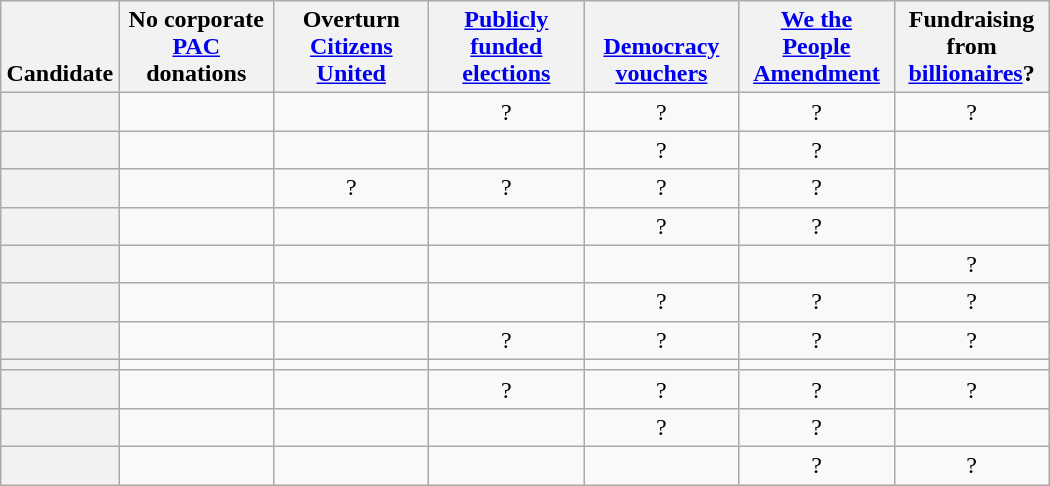<table class="wikitable sortable" style=margin:auto;table-layout:fixed;text-align:center>
<tr valign=bottom>
<th>Candidate</th>
<th style=max-width:6em>No corporate <a href='#'>PAC</a> donations</th>
<th style=max-width:6em>Overturn <a href='#'>Citizens United</a></th>
<th style=max-width:6em><a href='#'>Publicly funded elections</a></th>
<th style=max-width:6em><a href='#'>Democracy vouchers</a></th>
<th style=max-width:6em><a href='#'>We the People Amendment</a></th>
<th style=max-width:6em>Fundraising from <a href='#'>billionaires</a>?</th>
</tr>
<tr>
<th></th>
<td></td>
<td></td>
<td>?</td>
<td>?</td>
<td>?</td>
<td>?</td>
</tr>
<tr>
<th></th>
<td></td>
<td></td>
<td></td>
<td>?</td>
<td>?</td>
<td></td>
</tr>
<tr>
<th></th>
<td></td>
<td>?</td>
<td>?</td>
<td>?</td>
<td>?</td>
<td></td>
</tr>
<tr>
<th></th>
<td></td>
<td></td>
<td></td>
<td>?</td>
<td>?</td>
<td></td>
</tr>
<tr>
<th></th>
<td></td>
<td></td>
<td></td>
<td></td>
<td></td>
<td>?</td>
</tr>
<tr>
<th></th>
<td></td>
<td></td>
<td></td>
<td>?</td>
<td>?</td>
<td>?</td>
</tr>
<tr>
<th></th>
<td></td>
<td></td>
<td>?</td>
<td>?</td>
<td>?</td>
<td>?</td>
</tr>
<tr>
<th></th>
<td></td>
<td></td>
<td></td>
<td></td>
<td></td>
<td></td>
</tr>
<tr>
<th></th>
<td></td>
<td></td>
<td>?</td>
<td>?</td>
<td>?</td>
<td>?</td>
</tr>
<tr>
<th></th>
<td></td>
<td></td>
<td></td>
<td>?</td>
<td>?</td>
<td></td>
</tr>
<tr>
<th></th>
<td></td>
<td></td>
<td></td>
<td></td>
<td>?</td>
<td>?</td>
</tr>
</table>
